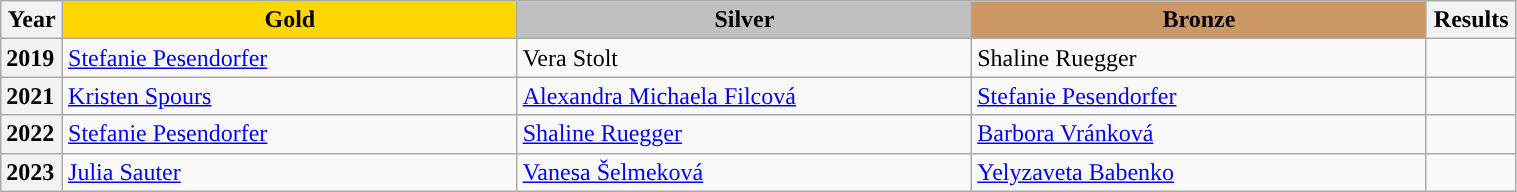<table class="wikitable unsortable" style="text-align:left; width:80%;">
<tr>
<th scope="col" style="text-align:center;">Year</th>
<td scope="col" style="text-align:center; width:30%; background:gold"><strong>Gold</strong></td>
<td scope="col" style="text-align:center; width:30%; background:silver"><strong>Silver</strong></td>
<td scope="col" style="text-align:center; width:30%; background:#c96"><strong>Bronze</strong></td>
<th scope="col" style="text-align:center;">Results</th>
</tr>
<tr>
<th scope="row" style="text-align:left">2019</th>
<td> <a href='#'>Stefanie Pesendorfer</a></td>
<td> Vera Stolt</td>
<td> Shaline Ruegger</td>
<td></td>
</tr>
<tr>
<th scope="row" style="text-align:left">2021</th>
<td> <a href='#'>Kristen Spours</a></td>
<td> <a href='#'>Alexandra Michaela Filcová</a></td>
<td> <a href='#'>Stefanie Pesendorfer</a></td>
<td></td>
</tr>
<tr>
<th scope="row" style="text-align:left">2022</th>
<td> <a href='#'>Stefanie Pesendorfer</a></td>
<td> <a href='#'>Shaline Ruegger</a></td>
<td> <a href='#'>Barbora Vránková</a></td>
<td></td>
</tr>
<tr>
<th scope="row" style="text-align:left">2023</th>
<td> <a href='#'>Julia Sauter</a></td>
<td> <a href='#'>Vanesa Šelmeková</a></td>
<td> <a href='#'>Yelyzaveta Babenko</a></td>
<td></td>
</tr>
</table>
